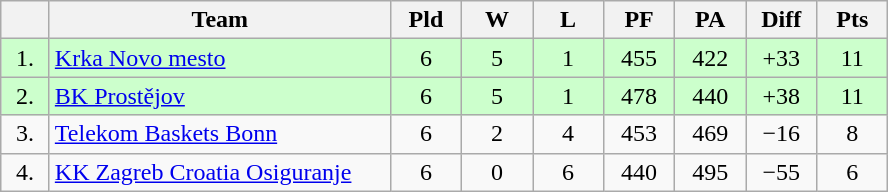<table class="wikitable" style="text-align:center">
<tr>
<th width=25></th>
<th width=220>Team</th>
<th width=40>Pld</th>
<th width=40>W</th>
<th width=40>L</th>
<th width=40>PF</th>
<th width=40>PA</th>
<th width=40>Diff</th>
<th width=40>Pts</th>
</tr>
<tr style="background:#ccffcc;">
<td>1.</td>
<td align=left> <a href='#'>Krka Novo mesto</a></td>
<td>6</td>
<td>5</td>
<td>1</td>
<td>455</td>
<td>422</td>
<td>+33</td>
<td>11</td>
</tr>
<tr style="background:#ccffcc;">
<td>2.</td>
<td align=left> <a href='#'>BK Prostějov</a></td>
<td>6</td>
<td>5</td>
<td>1</td>
<td>478</td>
<td>440</td>
<td>+38</td>
<td>11</td>
</tr>
<tr>
<td>3.</td>
<td align=left> <a href='#'>Telekom Baskets Bonn</a></td>
<td>6</td>
<td>2</td>
<td>4</td>
<td>453</td>
<td>469</td>
<td>−16</td>
<td>8</td>
</tr>
<tr>
<td>4.</td>
<td align=left> <a href='#'>KK Zagreb Croatia Osiguranje</a></td>
<td>6</td>
<td>0</td>
<td>6</td>
<td>440</td>
<td>495</td>
<td>−55</td>
<td>6</td>
</tr>
</table>
